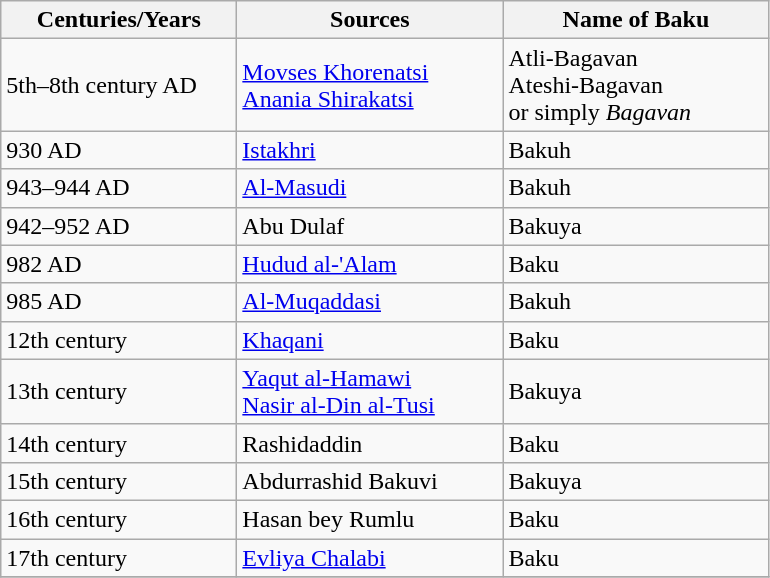<table class="wikitable">
<tr>
<th width="150">Centuries/Years</th>
<th width="170">Sources</th>
<th width="170">Name of Baku</th>
</tr>
<tr>
<td>5th–8th century AD</td>
<td><a href='#'>Movses Khorenatsi</a><br><a href='#'>Anania Shirakatsi</a></td>
<td>Atli-Bagavan<br>Ateshi-Bagavan<br>or simply <em>Bagavan</em></td>
</tr>
<tr>
<td>930 AD</td>
<td><a href='#'>Istakhri</a></td>
<td>Bakuh</td>
</tr>
<tr>
<td>943–944 AD</td>
<td><a href='#'>Al-Masudi</a></td>
<td>Bakuh</td>
</tr>
<tr>
<td>942–952 AD</td>
<td>Abu Dulaf</td>
<td>Bakuya</td>
</tr>
<tr>
<td>982 AD</td>
<td><a href='#'>Hudud al-'Alam</a></td>
<td>Baku</td>
</tr>
<tr>
<td>985 AD</td>
<td><a href='#'>Al-Muqaddasi</a></td>
<td>Bakuh</td>
</tr>
<tr>
<td>12th century</td>
<td><a href='#'>Khaqani</a></td>
<td>Baku</td>
</tr>
<tr>
<td>13th century</td>
<td><a href='#'>Yaqut al-Hamawi</a><br><a href='#'>Nasir al-Din al-Tusi</a></td>
<td>Bakuya</td>
</tr>
<tr>
<td>14th century</td>
<td>Rashidaddin</td>
<td>Baku</td>
</tr>
<tr>
<td>15th century</td>
<td>Abdurrashid Bakuvi</td>
<td>Bakuya</td>
</tr>
<tr>
<td>16th century</td>
<td>Hasan bey Rumlu</td>
<td>Baku</td>
</tr>
<tr>
<td>17th century</td>
<td><a href='#'>Evliya Chalabi</a></td>
<td>Baku</td>
</tr>
<tr>
</tr>
</table>
